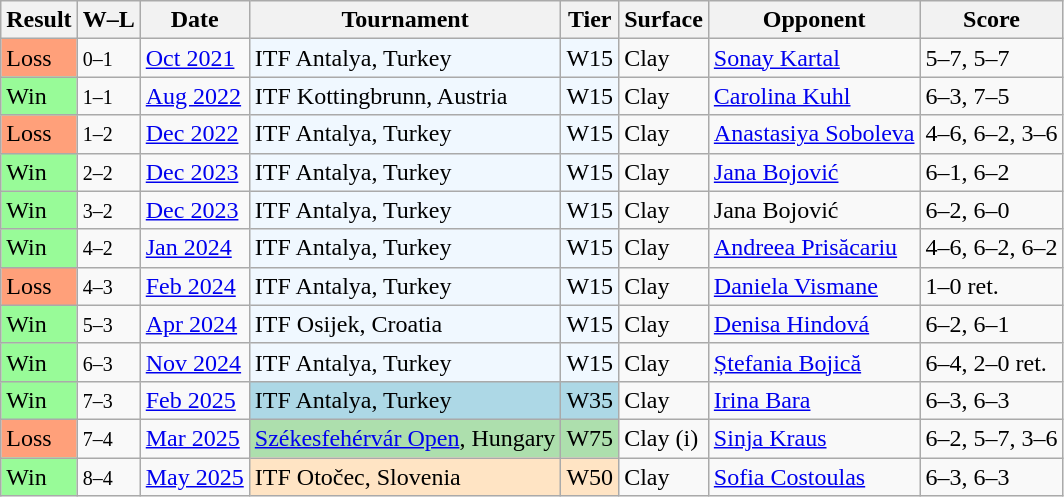<table class="sortable wikitable">
<tr>
<th>Result</th>
<th class="unsortable">W–L</th>
<th>Date</th>
<th>Tournament</th>
<th>Tier</th>
<th>Surface</th>
<th>Opponent</th>
<th class="unsortable">Score</th>
</tr>
<tr>
<td style="background:#ffa07a;">Loss</td>
<td><small>0–1</small></td>
<td><a href='#'>Oct 2021</a></td>
<td style="background:#f0f8ff;">ITF Antalya, Turkey</td>
<td style="background:#f0f8ff;">W15</td>
<td>Clay</td>
<td> <a href='#'>Sonay Kartal</a></td>
<td>5–7, 5–7</td>
</tr>
<tr>
<td style="background:#98fb98;">Win</td>
<td><small>1–1</small></td>
<td><a href='#'>Aug 2022</a></td>
<td style="background:#f0f8ff;">ITF Kottingbrunn, Austria</td>
<td style="background:#f0f8ff;">W15</td>
<td>Clay</td>
<td> <a href='#'>Carolina Kuhl</a></td>
<td>6–3, 7–5</td>
</tr>
<tr>
<td style="background:#ffa07a;">Loss</td>
<td><small>1–2</small></td>
<td><a href='#'>Dec 2022</a></td>
<td style="background:#f0f8ff;">ITF Antalya, Turkey</td>
<td style="background:#f0f8ff;">W15</td>
<td>Clay</td>
<td> <a href='#'>Anastasiya Soboleva</a></td>
<td>4–6, 6–2, 3–6</td>
</tr>
<tr>
<td style="background:#98fb98;">Win</td>
<td><small>2–2</small></td>
<td><a href='#'>Dec 2023</a></td>
<td style="background:#f0f8ff;">ITF Antalya, Turkey</td>
<td style="background:#f0f8ff;">W15</td>
<td>Clay</td>
<td> <a href='#'>Jana Bojović</a></td>
<td>6–1, 6–2</td>
</tr>
<tr>
<td style="background:#98fb98;">Win</td>
<td><small>3–2</small></td>
<td><a href='#'>Dec 2023</a></td>
<td style="background:#f0f8ff;">ITF Antalya, Turkey</td>
<td style="background:#f0f8ff;">W15</td>
<td>Clay</td>
<td> Jana Bojović</td>
<td>6–2, 6–0</td>
</tr>
<tr>
<td style="background:#98fb98;">Win</td>
<td><small>4–2</small></td>
<td><a href='#'>Jan 2024</a></td>
<td style="background:#f0f8ff;">ITF Antalya, Turkey</td>
<td style="background:#f0f8ff;">W15</td>
<td>Clay</td>
<td> <a href='#'>Andreea Prisăcariu</a></td>
<td>4–6, 6–2, 6–2</td>
</tr>
<tr>
<td style="background:#ffa07a;">Loss</td>
<td><small>4–3</small></td>
<td><a href='#'>Feb 2024</a></td>
<td style="background:#f0f8ff;">ITF Antalya, Turkey</td>
<td style="background:#f0f8ff;">W15</td>
<td>Clay</td>
<td> <a href='#'>Daniela Vismane</a></td>
<td>1–0 ret.</td>
</tr>
<tr>
<td style="background:#98fb98;">Win</td>
<td><small>5–3</small></td>
<td><a href='#'>Apr 2024</a></td>
<td style="background:#f0f8ff;">ITF Osijek, Croatia</td>
<td style="background:#f0f8ff;">W15</td>
<td>Clay</td>
<td> <a href='#'>Denisa Hindová</a></td>
<td>6–2, 6–1</td>
</tr>
<tr>
<td style="background:#98fb98;">Win</td>
<td><small>6–3</small></td>
<td><a href='#'>Nov 2024</a></td>
<td style="background:#f0f8ff;">ITF Antalya, Turkey</td>
<td style="background:#f0f8ff;">W15</td>
<td>Clay</td>
<td> <a href='#'>Ștefania Bojică</a></td>
<td>6–4, 2–0 ret.</td>
</tr>
<tr>
<td style="background:#98fb98;">Win</td>
<td><small>7–3</small></td>
<td><a href='#'>Feb 2025</a></td>
<td style="background:lightblue;"">ITF Antalya, Turkey</td>
<td style="background:lightblue;">W35</td>
<td>Clay</td>
<td> <a href='#'>Irina Bara</a></td>
<td>6–3, 6–3</td>
</tr>
<tr>
<td style="background:#ffa07a;">Loss</td>
<td><small>7–4</small></td>
<td><a href='#'>Mar 2025</a></td>
<td style="background:#addfad;"><a href='#'>Székesfehérvár Open</a>, Hungary</td>
<td style="background:#addfad;">W75</td>
<td>Clay (i)</td>
<td> <a href='#'>Sinja Kraus</a></td>
<td>6–2, 5–7, 3–6</td>
</tr>
<tr>
<td style="background:#98fb98;">Win</td>
<td><small>8–4</small></td>
<td><a href='#'>May 2025</a></td>
<td style="background:#ffe4c4;">ITF Otočec, Slovenia</td>
<td style="background:#ffe4c4;">W50</td>
<td>Clay</td>
<td> <a href='#'>Sofia Costoulas</a></td>
<td>6–3, 6–3</td>
</tr>
</table>
